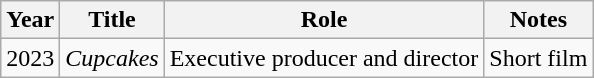<table class="wikitable">
<tr>
<th>Year</th>
<th>Title</th>
<th>Role</th>
<th>Notes</th>
</tr>
<tr>
<td>2023</td>
<td><em>Cupcakes</em></td>
<td>Executive producer and director</td>
<td>Short film</td>
</tr>
</table>
